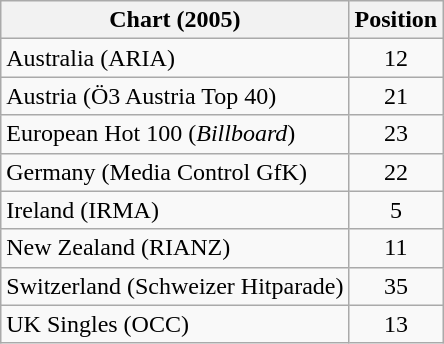<table class="wikitable sortable">
<tr>
<th>Chart (2005)</th>
<th>Position</th>
</tr>
<tr>
<td>Australia (ARIA)</td>
<td style="text-align:center;">12</td>
</tr>
<tr>
<td>Austria (Ö3 Austria Top 40)</td>
<td style="text-align:center;">21</td>
</tr>
<tr>
<td>European Hot 100 (<em>Billboard</em>)</td>
<td style="text-align:center;">23</td>
</tr>
<tr>
<td>Germany (Media Control GfK)</td>
<td style="text-align:center;">22</td>
</tr>
<tr>
<td>Ireland (IRMA)</td>
<td style="text-align:center;">5</td>
</tr>
<tr>
<td>New Zealand (RIANZ)</td>
<td style="text-align:center;">11</td>
</tr>
<tr>
<td>Switzerland (Schweizer Hitparade)</td>
<td style="text-align:center;">35</td>
</tr>
<tr>
<td>UK Singles (OCC)</td>
<td style="text-align:center;">13</td>
</tr>
</table>
